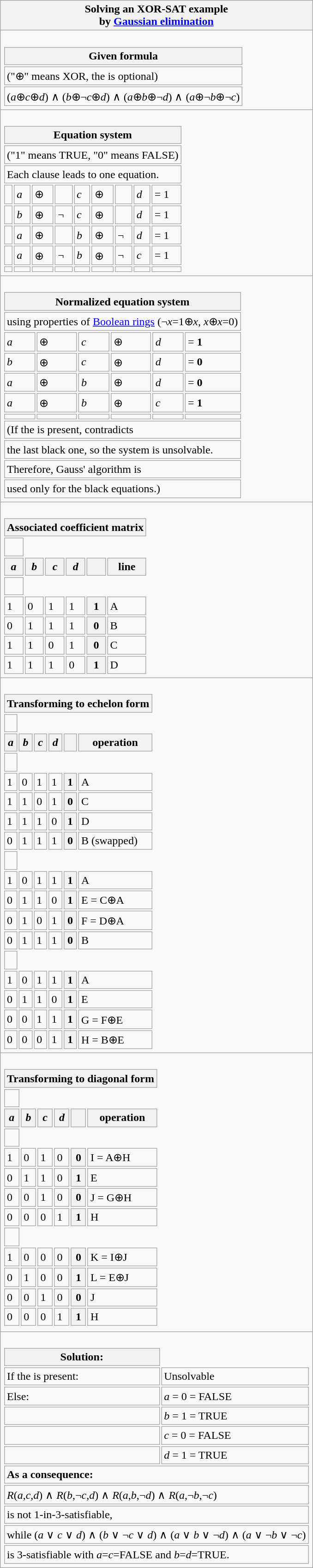<table align="right" class="wikitable collapsible collapsed" style="text-align:left; margin: 1em; max-width: 95%">
<tr>
<th>Solving an XOR-SAT example<br>by <a href='#'>Gaussian elimination</a></th>
</tr>
<tr>
<td><br><table align="left" class="collapsible collapsed" style="text-align:left">
<tr>
<th>Given formula</th>
</tr>
<tr>
<td>("⊕" means XOR, the  is optional)</td>
</tr>
<tr>
<td>(<em>a</em>⊕<em>c</em>⊕<em>d</em>) ∧ (<em>b</em>⊕¬<em>c</em>⊕<em>d</em>) ∧ (<em>a</em>⊕<em>b</em>⊕¬<em>d</em>) ∧ (<em>a</em>⊕¬<em>b</em>⊕¬<em>c</em>) </td>
</tr>
</table>
</td>
</tr>
<tr>
<td><br><table align="left" class="collapsible collapsed" style="text-align:left">
<tr>
<th colspan="9">Equation system</th>
</tr>
<tr>
<td colspan="9">("1" means TRUE, "0" means FALSE)</td>
</tr>
<tr>
<td colspan="9">Each clause leads to one equation.</td>
</tr>
<tr>
<td></td>
<td><em>a</em></td>
<td>⊕</td>
<td></td>
<td><em>c</em></td>
<td>⊕</td>
<td></td>
<td><em>d</em></td>
<td>= 1</td>
</tr>
<tr>
<td></td>
<td><em>b</em></td>
<td>⊕</td>
<td>¬</td>
<td><em>c</em></td>
<td>⊕</td>
<td></td>
<td><em>d</em></td>
<td>= 1</td>
</tr>
<tr>
<td></td>
<td><em>a</em></td>
<td>⊕</td>
<td></td>
<td><em>b</em></td>
<td>⊕</td>
<td>¬</td>
<td><em>d</em></td>
<td>= 1</td>
</tr>
<tr>
<td></td>
<td><em>a</em></td>
<td>⊕</td>
<td>¬</td>
<td><em>b</em></td>
<td>⊕</td>
<td>¬</td>
<td><em>c</em></td>
<td>= 1</td>
</tr>
<tr>
<td></td>
<td></td>
<td></td>
<td></td>
<td></td>
<td></td>
<td></td>
<td></td>
<td></td>
</tr>
</table>
</td>
</tr>
<tr>
<td><br><table align="left" class="collapsible collapsed" style="text-align:left">
<tr>
<th colspan="6">Normalized equation system</th>
</tr>
<tr>
<td colspan="6">using properties of <a href='#'>Boolean rings</a> (¬<em>x</em>=1⊕<em>x</em>, <em>x</em>⊕<em>x</em>=0)</td>
</tr>
<tr>
<td><em>a</em></td>
<td>⊕</td>
<td><em>c</em></td>
<td>⊕</td>
<td><em>d</em></td>
<td>= <strong>1</strong></td>
</tr>
<tr>
<td><em>b</em></td>
<td>⊕</td>
<td><em>c</em></td>
<td>⊕</td>
<td><em>d</em></td>
<td>= <strong>0</strong></td>
</tr>
<tr>
<td><em>a</em></td>
<td>⊕</td>
<td><em>b</em></td>
<td>⊕</td>
<td><em>d</em></td>
<td>= <strong>0</strong></td>
</tr>
<tr>
<td><em>a</em></td>
<td>⊕</td>
<td><em>b</em></td>
<td>⊕</td>
<td><em>c</em></td>
<td>= <strong>1</strong></td>
</tr>
<tr>
<td></td>
<td></td>
<td></td>
<td></td>
<td></td>
<td></td>
</tr>
<tr>
<td colspan="6">(If the  is present,  contradicts</td>
</tr>
<tr>
<td colspan="6">the last black one, so the system is unsolvable.</td>
</tr>
<tr>
<td colspan="6">Therefore, Gauss' algorithm is</td>
</tr>
<tr>
<td colspan="6">used only for the black equations.)</td>
</tr>
</table>
</td>
</tr>
<tr>
<td><br><table align="left" class="collapsible collapsed" style="text-align:left">
<tr>
<th colspan="6">Associated coefficient matrix</th>
</tr>
<tr>
<td> </td>
</tr>
<tr>
<th><em>a</em></th>
<th><em>b</em></th>
<th><em>c</em></th>
<th><em>d</em></th>
<th></th>
<th>line</th>
</tr>
<tr>
<td> </td>
</tr>
<tr>
<td>1</td>
<td>0</td>
<td>1</td>
<td>1</td>
<th>1</th>
<td>A</td>
</tr>
<tr>
<td>0</td>
<td>1</td>
<td>1</td>
<td>1</td>
<th>0</th>
<td>B</td>
</tr>
<tr>
<td>1</td>
<td>1</td>
<td>0</td>
<td>1</td>
<th>0</th>
<td>C</td>
</tr>
<tr>
<td>1</td>
<td>1</td>
<td>1</td>
<td>0</td>
<th>1</th>
<td>D</td>
</tr>
</table>
</td>
</tr>
<tr>
<td><br><table align="left" class="collapsible collapsed" style="text-align:left">
<tr>
<th colspan="6">Transforming to echelon form</th>
</tr>
<tr>
<td> </td>
</tr>
<tr>
<th><em>a</em></th>
<th><em>b</em></th>
<th><em>c</em></th>
<th><em>d</em></th>
<th></th>
<th>operation</th>
</tr>
<tr>
<td> </td>
</tr>
<tr>
<td>1</td>
<td>0</td>
<td>1</td>
<td>1</td>
<th>1</th>
<td>A</td>
</tr>
<tr>
<td>1</td>
<td>1</td>
<td>0</td>
<td>1</td>
<th>0</th>
<td>C</td>
</tr>
<tr>
<td>1</td>
<td>1</td>
<td>1</td>
<td>0</td>
<th>1</th>
<td>D</td>
</tr>
<tr>
<td>0</td>
<td>1</td>
<td>1</td>
<td>1</td>
<th>0</th>
<td>B (swapped)</td>
</tr>
<tr>
<td> </td>
</tr>
<tr>
<td>1</td>
<td>0</td>
<td>1</td>
<td>1</td>
<th>1</th>
<td>A</td>
</tr>
<tr>
<td>0</td>
<td>1</td>
<td>1</td>
<td>0</td>
<th>1</th>
<td>E = C⊕A</td>
</tr>
<tr>
<td>0</td>
<td>1</td>
<td>0</td>
<td>1</td>
<th>0</th>
<td>F = D⊕A</td>
</tr>
<tr>
<td>0</td>
<td>1</td>
<td>1</td>
<td>1</td>
<th>0</th>
<td>B</td>
</tr>
<tr>
<td> </td>
</tr>
<tr>
<td>1</td>
<td>0</td>
<td>1</td>
<td>1</td>
<th>1</th>
<td>A</td>
</tr>
<tr>
<td>0</td>
<td>1</td>
<td>1</td>
<td>0</td>
<th>1</th>
<td>E</td>
</tr>
<tr>
<td>0</td>
<td>0</td>
<td>1</td>
<td>1</td>
<th>1</th>
<td>G = F⊕E</td>
</tr>
<tr>
<td>0</td>
<td>0</td>
<td>0</td>
<td>1</td>
<th>1</th>
<td>H = B⊕E</td>
</tr>
</table>
</td>
</tr>
<tr>
<td><br><table align="left" class="collapsible collapsed" style="text-align:left">
<tr>
<th colspan="6">Transforming to diagonal form</th>
</tr>
<tr>
<td> </td>
</tr>
<tr>
<th><em>a</em></th>
<th><em>b</em></th>
<th><em>c</em></th>
<th><em>d</em></th>
<th></th>
<th>operation</th>
</tr>
<tr>
<td> </td>
</tr>
<tr>
<td>1</td>
<td>0</td>
<td>1</td>
<td>0</td>
<th>0</th>
<td>I = A⊕H</td>
</tr>
<tr>
<td>0</td>
<td>1</td>
<td>1</td>
<td>0</td>
<th>1</th>
<td>E</td>
</tr>
<tr>
<td>0</td>
<td>0</td>
<td>1</td>
<td>0</td>
<th>0</th>
<td>J = G⊕H</td>
</tr>
<tr>
<td>0</td>
<td>0</td>
<td>0</td>
<td>1</td>
<th>1</th>
<td>H</td>
</tr>
<tr>
<td> </td>
</tr>
<tr>
<td>1</td>
<td>0</td>
<td>0</td>
<td>0</td>
<th>0</th>
<td>K = I⊕J</td>
</tr>
<tr>
<td>0</td>
<td>1</td>
<td>0</td>
<td>0</td>
<th>1</th>
<td>L = E⊕J</td>
</tr>
<tr>
<td>0</td>
<td>0</td>
<td>1</td>
<td>0</td>
<th>0</th>
<td>J</td>
</tr>
<tr>
<td>0</td>
<td>0</td>
<td>0</td>
<td>1</td>
<th>1</th>
<td>H</td>
</tr>
<tr>
</tr>
</table>
</td>
</tr>
<tr>
<td><br><table align="left" class="collapsible collapsed" style="text-align:left">
<tr>
<th>Solution:</th>
</tr>
<tr>
<td>If the  is present:</td>
<td>Unsolvable</td>
</tr>
<tr>
<td>Else:</td>
<td><em>a</em> = 0 = FALSE</td>
</tr>
<tr>
<td></td>
<td><em>b</em> = 1 = TRUE</td>
</tr>
<tr>
<td></td>
<td><em>c</em> = 0 = FALSE</td>
</tr>
<tr>
<td></td>
<td><em>d</em> = 1 = TRUE</td>
</tr>
<tr>
<td colspan="2"><strong>As a consequence:</strong></td>
</tr>
<tr>
<td colspan="2"><em>R</em>(<em>a</em>,<em>c</em>,<em>d</em>) ∧ <em>R</em>(<em>b</em>,¬<em>c</em>,<em>d</em>) ∧ <em>R</em>(<em>a</em>,<em>b</em>,¬<em>d</em>) ∧ <em>R</em>(<em>a</em>,¬<em>b</em>,¬<em>c</em>) </td>
</tr>
<tr>
<td colspan="2">is not 1-in-3-satisfiable,</td>
</tr>
<tr>
<td colspan="2">while (<em>a</em> ∨ <em>c</em> ∨ <em>d</em>) ∧ (<em>b</em> ∨ ¬<em>c</em> ∨ <em>d</em>) ∧ (<em>a</em> ∨ <em>b</em> ∨ ¬<em>d</em>) ∧ (<em>a</em> ∨ ¬<em>b</em> ∨ ¬<em>c</em>)</td>
</tr>
<tr>
<td colspan="2">is 3-satisfiable with <em>a</em>=<em>c</em>=FALSE and <em>b</em>=<em>d</em>=TRUE.</td>
</tr>
</table>
</td>
</tr>
</table>
